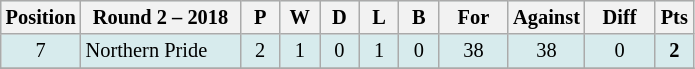<table class="wikitable" style="text-align:center; font-size:85%;">
<tr style="background: #d7ebed;">
<th width="40" abbr="Position">Position</th>
<th width="100">Round 2 – 2018</th>
<th width="20" abbr="Played">P</th>
<th width="20" abbr="Won">W</th>
<th width="20" abbr="Drawn">D</th>
<th width="20" abbr="Lost">L</th>
<th width="20" abbr="Bye">B</th>
<th width="40" abbr="Points for">For</th>
<th width="40" abbr="Points against">Against</th>
<th width="40" abbr="Points difference">Diff</th>
<th width=20 abbr="Points">Pts</th>
</tr>
<tr style="background: #d7ebed;">
<td>7</td>
<td style="text-align:left;"> Northern Pride</td>
<td>2</td>
<td>1</td>
<td>0</td>
<td>1</td>
<td>0</td>
<td>38</td>
<td>38</td>
<td>0</td>
<td><strong>2</strong></td>
</tr>
<tr>
</tr>
</table>
